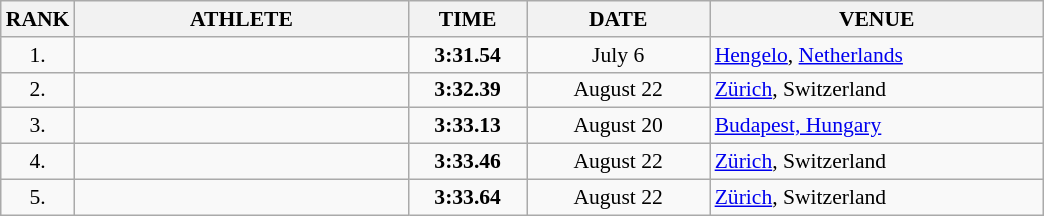<table class="wikitable" style="border-collapse: collapse; font-size: 90%;">
<tr>
<th>RANK</th>
<th align="center" style="width: 15em">ATHLETE</th>
<th align="center" style="width: 5em">TIME</th>
<th align="center" style="width: 8em">DATE</th>
<th align="center" style="width: 15em">VENUE</th>
</tr>
<tr>
<td align="center">1.</td>
<td></td>
<td align="center"><strong>3:31.54</strong></td>
<td align="center">July 6</td>
<td><a href='#'>Hengelo</a>, <a href='#'>Netherlands</a></td>
</tr>
<tr>
<td align="center">2.</td>
<td></td>
<td align="center"><strong>3:32.39</strong></td>
<td align="center">August 22</td>
<td><a href='#'>Zürich</a>, Switzerland</td>
</tr>
<tr>
<td align="center">3.</td>
<td></td>
<td align="center"><strong>3:33.13</strong></td>
<td align="center">August 20</td>
<td><a href='#'>Budapest, Hungary</a></td>
</tr>
<tr>
<td align="center">4.</td>
<td></td>
<td align="center"><strong>3:33.46</strong></td>
<td align="center">August 22</td>
<td><a href='#'>Zürich</a>, Switzerland</td>
</tr>
<tr>
<td align="center">5.</td>
<td></td>
<td align="center"><strong>3:33.64</strong></td>
<td align="center">August 22</td>
<td><a href='#'>Zürich</a>, Switzerland</td>
</tr>
</table>
